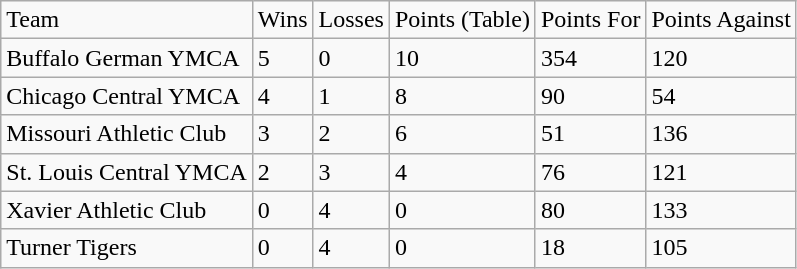<table class="wikitable">
<tr>
<td>Team</td>
<td>Wins</td>
<td>Losses</td>
<td>Points (Table)</td>
<td>Points For</td>
<td>Points Against</td>
</tr>
<tr>
<td>Buffalo German YMCA</td>
<td>5</td>
<td>0</td>
<td>10</td>
<td>354</td>
<td>120</td>
</tr>
<tr>
<td>Chicago Central YMCA</td>
<td>4</td>
<td>1</td>
<td>8</td>
<td>90</td>
<td>54</td>
</tr>
<tr>
<td>Missouri Athletic Club</td>
<td>3</td>
<td>2</td>
<td>6</td>
<td>51</td>
<td>136</td>
</tr>
<tr>
<td>St. Louis Central YMCA</td>
<td>2</td>
<td>3</td>
<td>4</td>
<td>76</td>
<td>121</td>
</tr>
<tr>
<td>Xavier Athletic Club</td>
<td>0</td>
<td>4</td>
<td>0</td>
<td>80</td>
<td>133</td>
</tr>
<tr>
<td>Turner Tigers</td>
<td>0</td>
<td>4</td>
<td>0</td>
<td>18</td>
<td>105</td>
</tr>
</table>
